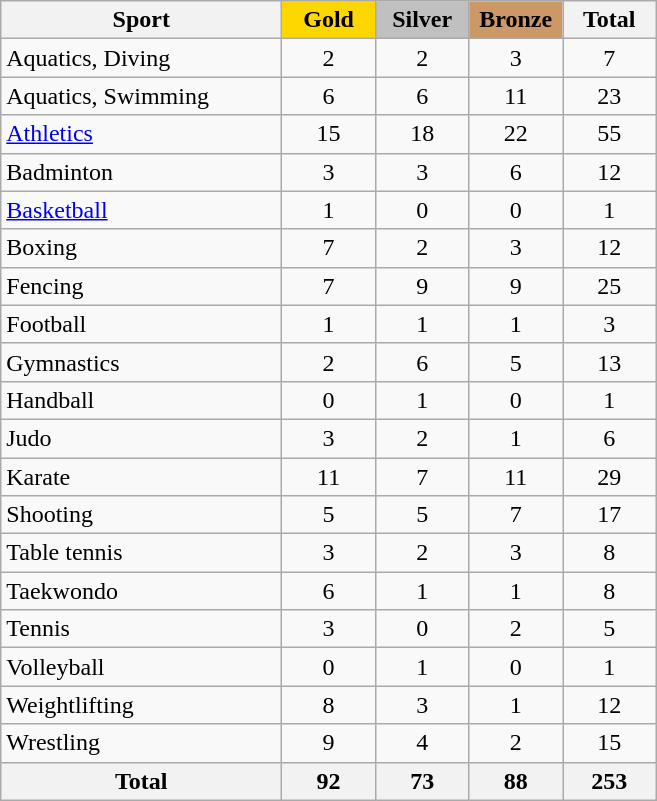<table class="wikitable sortable" style="text-align:center;">
<tr>
<th width=180>Sport</th>
<th scope="col" style="background:gold; width:55px;">Gold</th>
<th scope="col" style="background:silver; width:55px;">Silver</th>
<th scope="col" style="background:#cc9966; width:55px;">Bronze</th>
<th width=55>Total</th>
</tr>
<tr>
<td align=left>Aquatics, Diving</td>
<td>2</td>
<td>2</td>
<td>3</td>
<td>7</td>
</tr>
<tr>
<td align=left>Aquatics, Swimming</td>
<td>6</td>
<td>6</td>
<td>11</td>
<td>23</td>
</tr>
<tr>
<td align=left><a href='#'>Athletics</a></td>
<td>15</td>
<td>18</td>
<td>22</td>
<td>55</td>
</tr>
<tr>
<td align=left>Badminton</td>
<td>3</td>
<td>3</td>
<td>6</td>
<td>12</td>
</tr>
<tr>
<td align=left><a href='#'>Basketball</a></td>
<td>1</td>
<td>0</td>
<td>0</td>
<td>1</td>
</tr>
<tr>
<td align=left>Boxing</td>
<td>7</td>
<td>2</td>
<td>3</td>
<td>12</td>
</tr>
<tr>
<td align=left>Fencing</td>
<td>7</td>
<td>9</td>
<td>9</td>
<td>25</td>
</tr>
<tr>
<td align=left>Football</td>
<td>1</td>
<td>1</td>
<td>1</td>
<td>3</td>
</tr>
<tr>
<td align=left>Gymnastics</td>
<td>2</td>
<td>6</td>
<td>5</td>
<td>13</td>
</tr>
<tr>
<td align=left>Handball</td>
<td>0</td>
<td>1</td>
<td>0</td>
<td>1</td>
</tr>
<tr>
<td align=left>Judo</td>
<td>3</td>
<td>2</td>
<td>1</td>
<td>6</td>
</tr>
<tr>
<td align=left>Karate</td>
<td>11</td>
<td>7</td>
<td>11</td>
<td>29</td>
</tr>
<tr>
<td align=left>Shooting</td>
<td>5</td>
<td>5</td>
<td>7</td>
<td>17</td>
</tr>
<tr>
<td align=left>Table tennis</td>
<td>3</td>
<td>2</td>
<td>3</td>
<td>8</td>
</tr>
<tr>
<td align=left>Taekwondo</td>
<td>6</td>
<td>1</td>
<td>1</td>
<td>8</td>
</tr>
<tr>
<td align=left>Tennis</td>
<td>3</td>
<td>0</td>
<td>2</td>
<td>5</td>
</tr>
<tr>
<td align=left>Volleyball</td>
<td>0</td>
<td>1</td>
<td>0</td>
<td>1</td>
</tr>
<tr>
<td align=left>Weightlifting</td>
<td>8</td>
<td>3</td>
<td>1</td>
<td>12</td>
</tr>
<tr>
<td align=left>Wrestling</td>
<td>9</td>
<td>4</td>
<td>2</td>
<td>15</td>
</tr>
<tr class="sortbottom">
<th>Total</th>
<th>92</th>
<th>73</th>
<th>88</th>
<th>253</th>
</tr>
</table>
